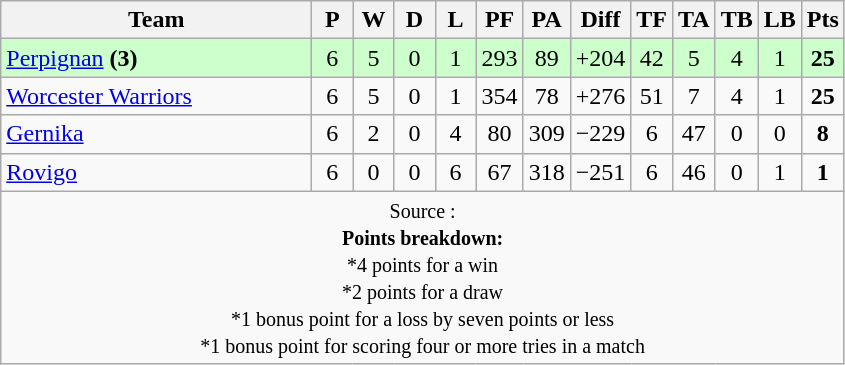<table class="wikitable" style="text-align: center;">
<tr>
<th style="width:200px;">Team</th>
<th width="20">P</th>
<th width="20">W</th>
<th width="20">D</th>
<th width="20">L</th>
<th width="20">PF</th>
<th width="20">PA</th>
<th width="20">Diff</th>
<th width="20">TF</th>
<th width="20">TA</th>
<th width="20">TB</th>
<th width="20">LB</th>
<th width="20">Pts</th>
</tr>
<tr bgcolor="#ccffcc">
<td align=left> <a href='#'>Perpignan</a> <strong>(3)</strong></td>
<td>6</td>
<td>5</td>
<td>0</td>
<td>1</td>
<td>293</td>
<td>89</td>
<td>+204</td>
<td>42</td>
<td>5</td>
<td>4</td>
<td>1</td>
<td><strong>25</strong></td>
</tr>
<tr>
<td align=left> <a href='#'>Worcester Warriors</a></td>
<td>6</td>
<td>5</td>
<td>0</td>
<td>1</td>
<td>354</td>
<td>78</td>
<td>+276</td>
<td>51</td>
<td>7</td>
<td>4</td>
<td>1</td>
<td><strong>25</strong></td>
</tr>
<tr>
<td align=left> <a href='#'>Gernika</a></td>
<td>6</td>
<td>2</td>
<td>0</td>
<td>4</td>
<td>80</td>
<td>309</td>
<td>−229</td>
<td>6</td>
<td>47</td>
<td>0</td>
<td>0</td>
<td><strong>8</strong></td>
</tr>
<tr>
<td align=left> <a href='#'>Rovigo</a></td>
<td>6</td>
<td>0</td>
<td>0</td>
<td>6</td>
<td>67</td>
<td>318</td>
<td>−251</td>
<td>6</td>
<td>46</td>
<td>0</td>
<td>1</td>
<td><strong>1</strong></td>
</tr>
<tr |align=left|>
<td colspan="14" style="border:0px"><small>Source :  <br><strong>Points breakdown:</strong><br>*4 points for a win<br>*2 points for a draw<br>*1 bonus point for a loss by seven points or less<br>*1 bonus point for scoring four or more tries in a match</small></td>
</tr>
</table>
